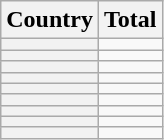<table class="sortable wikitable plainrowheaders">
<tr>
<th scope="col">Country</th>
<th scope="col">Total</th>
</tr>
<tr>
<th scope="row"></th>
<td align="center"></td>
</tr>
<tr>
<th scope="row"></th>
<td align="center"></td>
</tr>
<tr>
<th scope="row"></th>
<td align="center"></td>
</tr>
<tr>
<th scope="row"></th>
<td align="center"></td>
</tr>
<tr>
<th scope="row"></th>
<td align="center"></td>
</tr>
<tr>
<th scope="row"></th>
<td align="center"></td>
</tr>
<tr>
<th scope="row"></th>
<td align="center"></td>
</tr>
<tr>
<th scope="row"></th>
<td align="center"></td>
</tr>
<tr>
<th scope="row"></th>
<td align="center"></td>
</tr>
</table>
